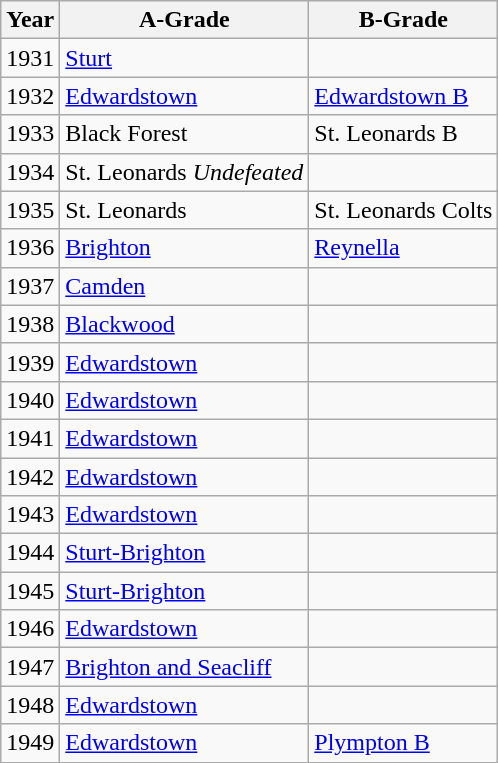<table class="wikitable">
<tr>
<th>Year</th>
<th>A-Grade</th>
<th>B-Grade</th>
</tr>
<tr>
<td>1931</td>
<td><a href='#'>Sturt</a></td>
<td></td>
</tr>
<tr>
<td>1932</td>
<td><a href='#'>Edwardstown</a></td>
<td><a href='#'>Edwardstown B</a></td>
</tr>
<tr>
<td>1933</td>
<td>Black Forest </td>
<td>St. Leonards B </td>
</tr>
<tr>
<td>1934</td>
<td>St. Leonards <em>Undefeated</em> </td>
<td></td>
</tr>
<tr>
<td>1935</td>
<td>St. Leonards</td>
<td>St. Leonards Colts </td>
</tr>
<tr>
<td>1936</td>
<td><a href='#'>Brighton</a></td>
<td><a href='#'>Reynella</a></td>
</tr>
<tr>
<td>1937</td>
<td><a href='#'>Camden</a></td>
<td></td>
</tr>
<tr>
<td>1938</td>
<td><a href='#'>Blackwood</a></td>
<td></td>
</tr>
<tr>
<td>1939</td>
<td><a href='#'>Edwardstown</a></td>
<td></td>
</tr>
<tr>
<td>1940</td>
<td><a href='#'>Edwardstown</a></td>
<td></td>
</tr>
<tr>
<td>1941</td>
<td><a href='#'>Edwardstown</a></td>
<td></td>
</tr>
<tr>
<td>1942</td>
<td><a href='#'>Edwardstown</a></td>
<td></td>
</tr>
<tr>
<td>1943</td>
<td><a href='#'>Edwardstown</a></td>
<td></td>
</tr>
<tr>
<td>1944</td>
<td><a href='#'>Sturt-Brighton</a></td>
<td></td>
</tr>
<tr>
<td>1945</td>
<td><a href='#'>Sturt-Brighton</a></td>
<td></td>
</tr>
<tr>
<td>1946</td>
<td><a href='#'>Edwardstown</a></td>
<td></td>
</tr>
<tr>
<td>1947</td>
<td><a href='#'>Brighton and Seacliff</a></td>
<td></td>
</tr>
<tr>
<td>1948</td>
<td><a href='#'>Edwardstown</a></td>
<td></td>
</tr>
<tr>
<td>1949</td>
<td><a href='#'>Edwardstown</a></td>
<td><a href='#'>Plympton B</a></td>
</tr>
</table>
